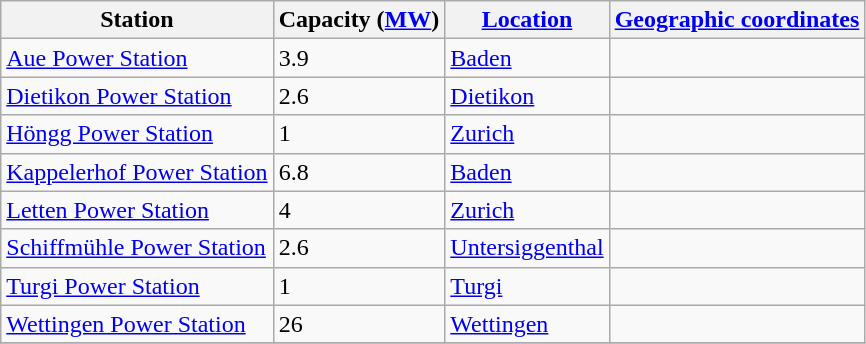<table class="wikitable sortable">
<tr>
<th>Station</th>
<th>Capacity (<a href='#'>MW</a>)</th>
<th><a href='#'>Location</a></th>
<th><a href='#'>Geographic coordinates</a></th>
</tr>
<tr>
<td><a href='#'>Aue Power Station</a></td>
<td>3.9</td>
<td><a href='#'>Baden</a></td>
<td></td>
</tr>
<tr>
<td><a href='#'>Dietikon Power Station</a></td>
<td>2.6</td>
<td><a href='#'>Dietikon</a></td>
<td></td>
</tr>
<tr>
<td><a href='#'>Höngg Power Station</a></td>
<td>1</td>
<td><a href='#'>Zurich</a></td>
<td></td>
</tr>
<tr>
<td><a href='#'>Kappelerhof Power Station</a></td>
<td>6.8</td>
<td><a href='#'>Baden</a></td>
<td></td>
</tr>
<tr>
<td><a href='#'>Letten Power Station</a></td>
<td>4</td>
<td><a href='#'>Zurich</a></td>
<td></td>
</tr>
<tr>
<td><a href='#'>Schiffmühle Power Station</a></td>
<td>2.6</td>
<td><a href='#'>Untersiggenthal</a></td>
<td></td>
</tr>
<tr>
<td><a href='#'>Turgi Power Station</a></td>
<td>1</td>
<td><a href='#'>Turgi</a></td>
<td></td>
</tr>
<tr>
<td><a href='#'>Wettingen Power Station</a></td>
<td>26</td>
<td><a href='#'>Wettingen</a></td>
<td></td>
</tr>
<tr>
</tr>
</table>
